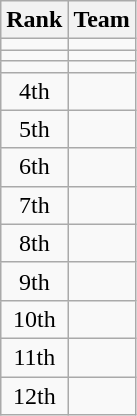<table class=wikitable style="text-align:center;">
<tr>
<th>Rank</th>
<th>Team</th>
</tr>
<tr>
<td></td>
<td style="text-align:left"></td>
</tr>
<tr>
<td></td>
<td style="text-align:left"></td>
</tr>
<tr>
<td></td>
<td style="text-align:left"></td>
</tr>
<tr>
<td>4th</td>
<td style="text-align:left"></td>
</tr>
<tr>
<td>5th</td>
<td style="text-align:left"></td>
</tr>
<tr>
<td>6th</td>
<td style="text-align:left"></td>
</tr>
<tr>
<td>7th</td>
<td style="text-align:left"></td>
</tr>
<tr>
<td>8th</td>
<td style="text-align:left"></td>
</tr>
<tr>
<td>9th</td>
<td style="text-align:left"></td>
</tr>
<tr>
<td>10th</td>
<td style="text-align:left"></td>
</tr>
<tr>
<td>11th</td>
<td style="text-align:left"></td>
</tr>
<tr>
<td>12th</td>
<td style="text-align:left"></td>
</tr>
</table>
